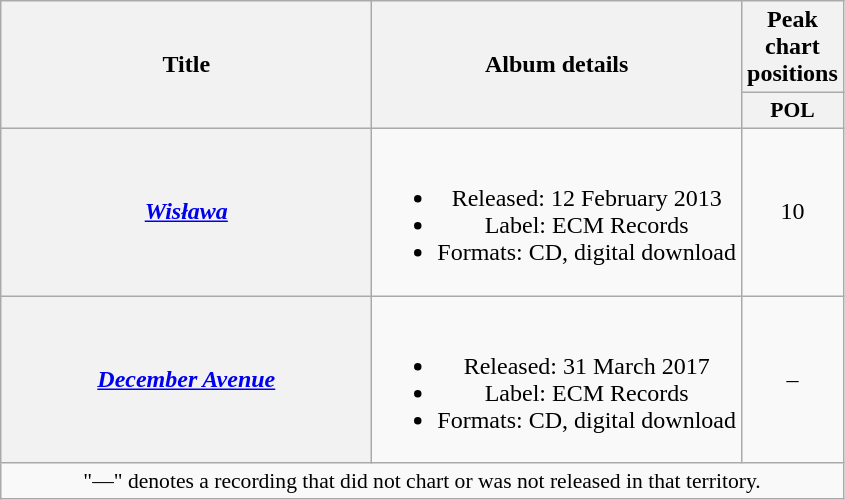<table class="wikitable plainrowheaders" style="text-align:center;">
<tr>
<th scope="col" rowspan="2" style="width:15em;">Title</th>
<th scope="col" rowspan="2">Album details</th>
<th scope="col">Peak chart positions</th>
</tr>
<tr>
<th scope="col" style="width:3em;font-size:90%;">POL<br></th>
</tr>
<tr>
<th scope="row"><em><a href='#'>Wisława</a></em></th>
<td><br><ul><li>Released: 12 February 2013</li><li>Label: ECM Records</li><li>Formats: CD, digital download</li></ul></td>
<td>10</td>
</tr>
<tr>
<th scope="row"><em><a href='#'>December Avenue</a></em></th>
<td><br><ul><li>Released: 31 March 2017</li><li>Label: ECM Records</li><li>Formats: CD, digital download</li></ul></td>
<td>–</td>
</tr>
<tr>
<td colspan="20" style="font-size:90%">"—" denotes a recording that did not chart or was not released in that territory.</td>
</tr>
</table>
